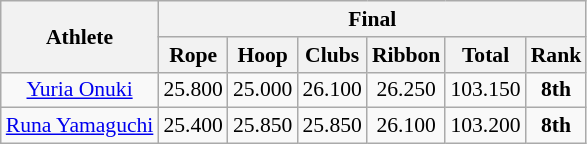<table class=wikitable style="text-align:center; font-size:90%">
<tr>
<th rowspan=2>Athlete</th>
<th colspan=6>Final</th>
</tr>
<tr>
<th>Rope</th>
<th>Hoop</th>
<th>Clubs</th>
<th>Ribbon</th>
<th>Total</th>
<th>Rank</th>
</tr>
<tr>
<td><a href='#'>Yuria Onuki</a></td>
<td align="center">25.800</td>
<td align="center">25.000</td>
<td align="center">26.100</td>
<td align="center">26.250</td>
<td align="center">103.150</td>
<td align="center"><strong>8th</strong></td>
</tr>
<tr>
<td><a href='#'>Runa Yamaguchi</a></td>
<td align="center">25.400</td>
<td align="center">25.850</td>
<td align="center">25.850</td>
<td align="center">26.100</td>
<td align="center">103.200</td>
<td align="center"><strong>8th</strong></td>
</tr>
</table>
